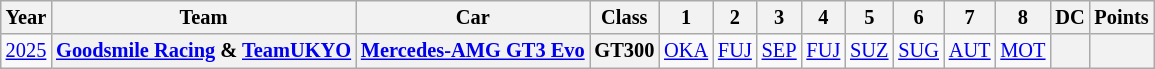<table class="wikitable" style="text-align:center; font-size:85%">
<tr>
<th>Year</th>
<th>Team</th>
<th>Car</th>
<th>Class</th>
<th>1</th>
<th>2</th>
<th>3</th>
<th>4</th>
<th>5</th>
<th>6</th>
<th>7</th>
<th>8</th>
<th>DC</th>
<th>Points</th>
</tr>
<tr>
<td><a href='#'>2025</a></td>
<th nowrap><a href='#'>Goodsmile Racing</a> & <a href='#'>TeamUKYO</a></th>
<th nowrap><a href='#'>Mercedes-AMG GT3 Evo</a></th>
<th>GT300</th>
<td style="background:#;"><a href='#'>OKA</a><br></td>
<td style="background:#;"><a href='#'>FUJ</a><br></td>
<td style="background:#;"><a href='#'>SEP</a><br></td>
<td style="background:#;"><a href='#'>FUJ</a><br></td>
<td style="background:#;"><a href='#'>SUZ</a><br></td>
<td style="background:#;"><a href='#'>SUG</a><br></td>
<td style="background:#;"><a href='#'>AUT</a><br></td>
<td style="background:#;"><a href='#'>MOT</a><br></td>
<th></th>
<th></th>
</tr>
</table>
